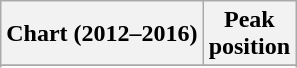<table class="wikitable sortable plainrowheaders">
<tr>
<th>Chart (2012–2016)</th>
<th>Peak<br>position</th>
</tr>
<tr>
</tr>
<tr>
</tr>
<tr>
</tr>
<tr>
</tr>
<tr>
</tr>
<tr>
</tr>
</table>
